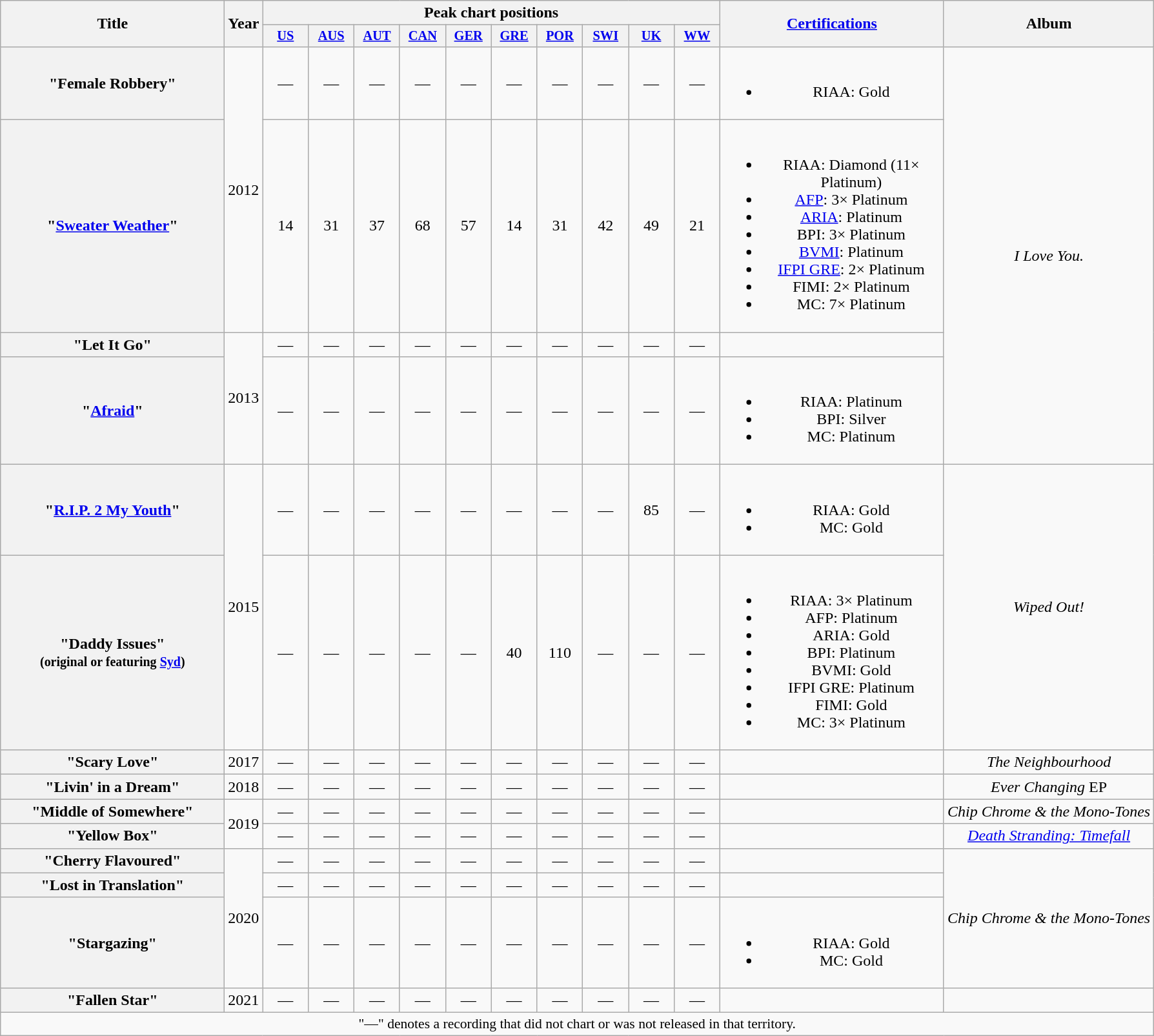<table class="wikitable plainrowheaders" style="text-align:center;">
<tr>
<th scope="col" rowspan="2" style="width:14em;">Title</th>
<th scope="col" rowspan="2">Year</th>
<th scope="col" colspan="10">Peak chart positions </th>
<th scope="col" rowspan="2" style="width:14em;"><a href='#'>Certifications</a></th>
<th scope="col" rowspan="2">Album</th>
</tr>
<tr>
<th scope="col" style="width:3em;font-size:85%;"><a href='#'>US</a><br></th>
<th scope="col" style="width:3em;font-size:85%;"><a href='#'>AUS</a><br></th>
<th scope="col" style="width:3em;font-size:85%;"><a href='#'>AUT</a><br></th>
<th scope="col" style="width:3em;font-size:85%;"><a href='#'>CAN</a><br></th>
<th scope="col" style="width:3em;font-size:85%;"><a href='#'>GER</a><br></th>
<th scope="col" style="width:3em;font-size:85%;"><a href='#'>GRE</a><br></th>
<th scope="col" style="width:3em;font-size:85%;"><a href='#'>POR</a><br></th>
<th scope="col" style="width:3em;font-size:85%;"><a href='#'>SWI</a><br></th>
<th scope="col" style="width:3em;font-size:85%;"><a href='#'>UK</a><br></th>
<th scope="col" style="width:3em;font-size:85%;"><a href='#'>WW</a><br></th>
</tr>
<tr>
<th scope="row">"Female Robbery"</th>
<td rowspan="2">2012</td>
<td>—</td>
<td>—</td>
<td>—</td>
<td>—</td>
<td>—</td>
<td>—</td>
<td>—</td>
<td>—</td>
<td>—</td>
<td>—</td>
<td><br><ul><li>RIAA: Gold</li></ul></td>
<td rowspan="4"><em>I Love You.</em></td>
</tr>
<tr>
<th scope="row">"<a href='#'>Sweater Weather</a>"</th>
<td>14</td>
<td>31</td>
<td>37</td>
<td>68</td>
<td>57</td>
<td>14</td>
<td>31</td>
<td>42</td>
<td>49</td>
<td>21</td>
<td><br><ul><li>RIAA: Diamond (11× Platinum)</li><li><a href='#'>AFP</a>: 3× Platinum</li><li><a href='#'>ARIA</a>: Platinum</li><li>BPI: 3× Platinum</li><li><a href='#'>BVMI</a>: Platinum</li><li><a href='#'>IFPI GRE</a>: 2× Platinum</li><li>FIMI: 2× Platinum</li><li>MC: 7× Platinum</li></ul></td>
</tr>
<tr>
<th scope="row">"Let It Go"</th>
<td rowspan="2">2013</td>
<td>—</td>
<td>—</td>
<td>—</td>
<td>—</td>
<td>—</td>
<td>—</td>
<td>—</td>
<td>—</td>
<td>—</td>
<td>—</td>
<td></td>
</tr>
<tr>
<th scope="row">"<a href='#'>Afraid</a>"</th>
<td>—</td>
<td>—</td>
<td>—</td>
<td>—</td>
<td>—</td>
<td>—</td>
<td>—</td>
<td>—</td>
<td>—</td>
<td>—</td>
<td><br><ul><li>RIAA: Platinum</li><li>BPI: Silver</li><li>MC: Platinum</li></ul></td>
</tr>
<tr>
<th scope="row">"<a href='#'>R.I.P. 2 My Youth</a>"</th>
<td rowspan="2">2015</td>
<td>—</td>
<td>—</td>
<td>—</td>
<td>—</td>
<td>—</td>
<td>—</td>
<td>—</td>
<td>—</td>
<td>85</td>
<td>—</td>
<td><br><ul><li>RIAA: Gold</li><li>MC: Gold</li></ul></td>
<td rowspan="2"><em>Wiped Out!</em></td>
</tr>
<tr>
<th scope="row">"Daddy Issues"<br><small>(original or featuring <a href='#'>Syd</a>)</small></th>
<td>—</td>
<td>—</td>
<td>—</td>
<td>—</td>
<td>—</td>
<td>40</td>
<td>110</td>
<td>—</td>
<td>—</td>
<td>—</td>
<td><br><ul><li>RIAA: 3× Platinum</li><li>AFP: Platinum</li><li>ARIA: Gold</li><li>BPI: Platinum</li><li>BVMI: Gold</li><li>IFPI GRE: Platinum</li><li>FIMI: Gold</li><li>MC: 3× Platinum</li></ul></td>
</tr>
<tr>
<th scope="row">"Scary Love"</th>
<td>2017</td>
<td>—</td>
<td>—</td>
<td>—</td>
<td>—</td>
<td>—</td>
<td>—</td>
<td>—</td>
<td>—</td>
<td>—</td>
<td>—</td>
<td></td>
<td><em>The Neighbourhood</em></td>
</tr>
<tr>
<th scope="row">"Livin' in a Dream"</th>
<td>2018</td>
<td>—</td>
<td>—</td>
<td>—</td>
<td>—</td>
<td>—</td>
<td>—</td>
<td>—</td>
<td>—</td>
<td>—</td>
<td>—</td>
<td></td>
<td><em>Ever Changing</em> EP</td>
</tr>
<tr>
<th scope="row">"Middle of Somewhere"</th>
<td rowspan="2">2019</td>
<td>—</td>
<td>—</td>
<td>—</td>
<td>—</td>
<td>—</td>
<td>—</td>
<td>—</td>
<td>—</td>
<td>—</td>
<td>—</td>
<td></td>
<td><em>Chip Chrome & the Mono-Tones</em></td>
</tr>
<tr>
<th scope="row">"Yellow Box"</th>
<td>—</td>
<td>—</td>
<td>—</td>
<td>—</td>
<td>—</td>
<td>—</td>
<td>—</td>
<td>—</td>
<td>—</td>
<td>—</td>
<td></td>
<td><em><a href='#'>Death Stranding: Timefall</a></em></td>
</tr>
<tr>
<th scope="row">"Cherry Flavoured"</th>
<td rowspan="3">2020</td>
<td>—</td>
<td>—</td>
<td>—</td>
<td>—</td>
<td>—</td>
<td>—</td>
<td>—</td>
<td>—</td>
<td>—</td>
<td>—</td>
<td></td>
<td rowspan="3"><em>Chip Chrome & the Mono-Tones</em></td>
</tr>
<tr>
<th scope="row">"Lost in Translation"</th>
<td>—</td>
<td>—</td>
<td>—</td>
<td>—</td>
<td>—</td>
<td>—</td>
<td>—</td>
<td>—</td>
<td>—</td>
<td>—</td>
<td></td>
</tr>
<tr>
<th scope="row">"Stargazing"</th>
<td>—</td>
<td>—</td>
<td>—</td>
<td>—</td>
<td>—</td>
<td>—</td>
<td>—</td>
<td>—</td>
<td>—</td>
<td>—</td>
<td><br><ul><li>RIAA: Gold</li><li>MC: Gold</li></ul></td>
</tr>
<tr>
<th scope="row">"Fallen Star"</th>
<td>2021</td>
<td>—</td>
<td>—</td>
<td>—</td>
<td>—</td>
<td>—</td>
<td>—</td>
<td>—</td>
<td>—</td>
<td>—</td>
<td>—</td>
<td></td>
<td></td>
</tr>
<tr>
<td colspan="14" style="font-size:90%">"—" denotes a recording that did not chart or was not released in that territory.</td>
</tr>
</table>
